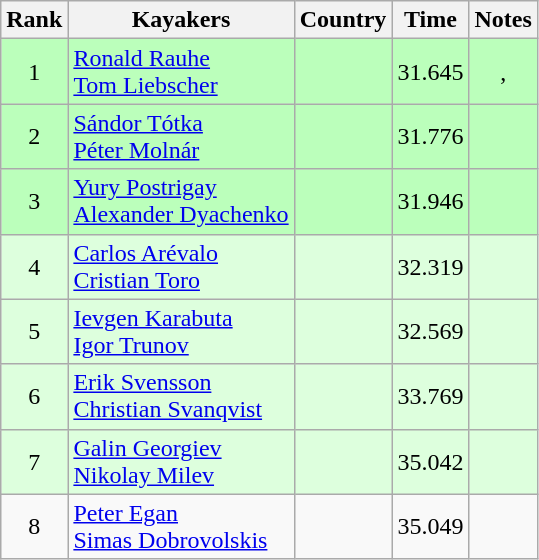<table class="wikitable" style="text-align:center">
<tr>
<th>Rank</th>
<th>Kayakers</th>
<th>Country</th>
<th>Time</th>
<th>Notes</th>
</tr>
<tr bgcolor=bbffbb>
<td>1</td>
<td align="left"><a href='#'>Ronald Rauhe</a><br><a href='#'>Tom Liebscher</a></td>
<td align="left"></td>
<td>31.645</td>
<td>, <strong></strong></td>
</tr>
<tr bgcolor=bbffbb>
<td>2</td>
<td align="left"><a href='#'>Sándor Tótka</a><br><a href='#'>Péter Molnár</a></td>
<td align="left"></td>
<td>31.776</td>
<td></td>
</tr>
<tr bgcolor=bbffbb>
<td>3</td>
<td align="left"><a href='#'>Yury Postrigay</a><br><a href='#'>Alexander Dyachenko</a></td>
<td align="left"></td>
<td>31.946</td>
<td></td>
</tr>
<tr bgcolor=ddffdd>
<td>4</td>
<td align="left"><a href='#'>Carlos Arévalo</a><br><a href='#'>Cristian Toro</a></td>
<td align="left"></td>
<td>32.319</td>
<td></td>
</tr>
<tr bgcolor=ddffdd>
<td>5</td>
<td align="left"><a href='#'>Ievgen Karabuta</a><br><a href='#'>Igor Trunov</a></td>
<td align="left"></td>
<td>32.569</td>
<td></td>
</tr>
<tr bgcolor=ddffdd>
<td>6</td>
<td align="left"><a href='#'>Erik Svensson</a><br><a href='#'>Christian Svanqvist</a></td>
<td align="left"></td>
<td>33.769</td>
<td></td>
</tr>
<tr bgcolor=ddffdd>
<td>7</td>
<td align="left"><a href='#'>Galin Georgiev</a><br><a href='#'>Nikolay Milev</a></td>
<td align="left"></td>
<td>35.042</td>
<td></td>
</tr>
<tr>
<td>8</td>
<td align="left"><a href='#'>Peter Egan</a><br><a href='#'>Simas Dobrovolskis</a></td>
<td align="left"></td>
<td>35.049</td>
<td></td>
</tr>
</table>
